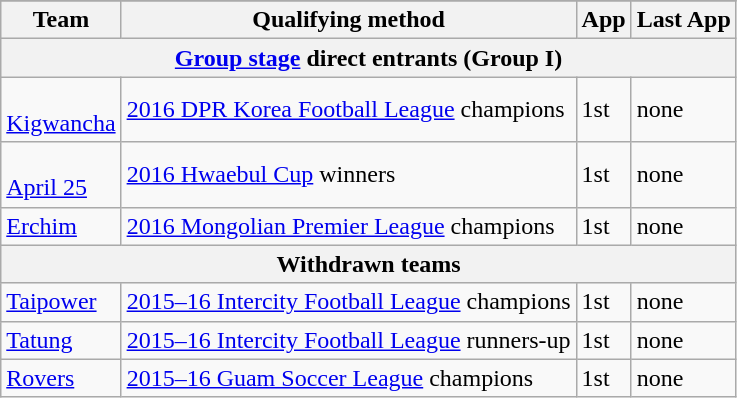<table class="wikitable">
<tr>
</tr>
<tr>
<th>Team</th>
<th>Qualifying method</th>
<th>App</th>
<th>Last App</th>
</tr>
<tr>
<th colspan=4><a href='#'>Group stage</a> direct entrants (Group I)</th>
</tr>
<tr>
<td><br><a href='#'>Kigwancha</a></td>
<td><a href='#'>2016 DPR Korea Football League</a> champions</td>
<td>1st</td>
<td>none</td>
</tr>
<tr>
<td><br><a href='#'>April 25</a></td>
<td><a href='#'>2016 Hwaebul Cup</a> winners</td>
<td>1st</td>
<td>none</td>
</tr>
<tr>
<td> <a href='#'>Erchim</a></td>
<td><a href='#'>2016 Mongolian Premier League</a> champions</td>
<td>1st</td>
<td>none</td>
</tr>
<tr>
<th colspan=4>Withdrawn teams</th>
</tr>
<tr>
<td> <a href='#'>Taipower</a></td>
<td><a href='#'>2015–16 Intercity Football League</a> champions</td>
<td>1st</td>
<td>none</td>
</tr>
<tr>
<td> <a href='#'>Tatung</a></td>
<td><a href='#'>2015–16 Intercity Football League</a> runners-up</td>
<td>1st</td>
<td>none</td>
</tr>
<tr>
<td> <a href='#'>Rovers</a></td>
<td><a href='#'>2015–16 Guam Soccer League</a> champions</td>
<td>1st</td>
<td>none</td>
</tr>
</table>
